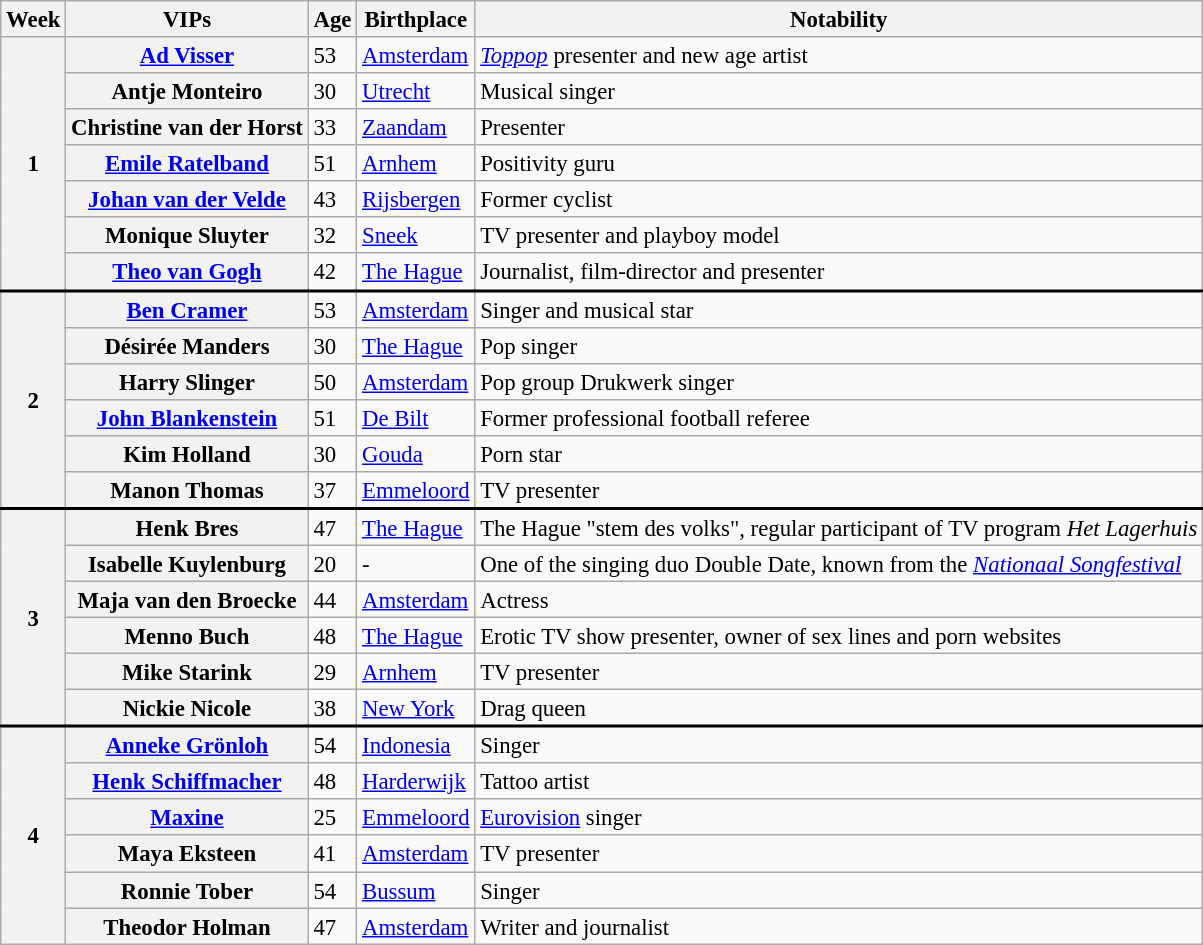<table class="wikitable" style="font-size:95%; text-align:left; line-height:17px; width:auto">
<tr>
<th>Week</th>
<th>VIPs</th>
<th>Age</th>
<th>Birthplace</th>
<th>Notability</th>
</tr>
<tr>
<th rowspan="7">1</th>
<th><a href='#'>Ad Visser</a></th>
<td>53</td>
<td><a href='#'>Amsterdam</a></td>
<td><em><a href='#'>Toppop</a></em> presenter and new age artist</td>
</tr>
<tr>
<th>Antje Monteiro</th>
<td>30</td>
<td><a href='#'>Utrecht</a></td>
<td>Musical singer</td>
</tr>
<tr>
<th>Christine van der Horst</th>
<td>33</td>
<td><a href='#'>Zaandam</a></td>
<td>Presenter</td>
</tr>
<tr>
<th><a href='#'>Emile Ratelband</a></th>
<td>51</td>
<td><a href='#'>Arnhem</a></td>
<td>Positivity guru</td>
</tr>
<tr>
<th><a href='#'>Johan van der Velde</a></th>
<td>43</td>
<td><a href='#'>Rijsbergen</a></td>
<td>Former cyclist</td>
</tr>
<tr>
<th>Monique Sluyter</th>
<td>32</td>
<td><a href='#'>Sneek</a></td>
<td>TV presenter and playboy model</td>
</tr>
<tr>
<th><a href='#'>Theo van Gogh</a></th>
<td>42</td>
<td><a href='#'>The Hague</a></td>
<td>Journalist, film-director and presenter</td>
</tr>
<tr style="border-top:2px solid #000;">
<th rowspan="6">2</th>
<th><a href='#'>Ben Cramer</a></th>
<td>53</td>
<td><a href='#'>Amsterdam</a></td>
<td>Singer and musical star</td>
</tr>
<tr>
<th>Désirée Manders</th>
<td>30</td>
<td><a href='#'>The Hague</a></td>
<td>Pop singer</td>
</tr>
<tr>
<th>Harry Slinger</th>
<td>50</td>
<td><a href='#'>Amsterdam</a></td>
<td>Pop group Drukwerk singer</td>
</tr>
<tr>
<th><a href='#'>John Blankenstein</a></th>
<td>51</td>
<td><a href='#'>De Bilt</a></td>
<td>Former professional football referee</td>
</tr>
<tr>
<th>Kim Holland</th>
<td>30</td>
<td><a href='#'>Gouda</a></td>
<td>Porn star</td>
</tr>
<tr>
<th>Manon Thomas</th>
<td>37</td>
<td><a href='#'>Emmeloord</a></td>
<td>TV presenter</td>
</tr>
<tr style="border-top:2px solid #000;">
<th rowspan="6">3</th>
<th>Henk Bres</th>
<td>47</td>
<td><a href='#'>The Hague</a></td>
<td>The Hague "stem des volks", regular participant of TV program <em>Het Lagerhuis</em></td>
</tr>
<tr>
<th>Isabelle Kuylenburg</th>
<td>20</td>
<td>-</td>
<td>One of the singing duo Double Date, known from the <em><a href='#'>Nationaal Songfestival</a></em></td>
</tr>
<tr>
<th>Maja van den Broecke</th>
<td>44</td>
<td><a href='#'>Amsterdam</a></td>
<td>Actress</td>
</tr>
<tr>
<th>Menno Buch</th>
<td>48</td>
<td><a href='#'>The Hague</a></td>
<td>Erotic TV show presenter, owner of sex lines and porn websites</td>
</tr>
<tr>
<th>Mike Starink</th>
<td>29</td>
<td><a href='#'>Arnhem</a></td>
<td>TV presenter</td>
</tr>
<tr>
<th>Nickie Nicole</th>
<td>38</td>
<td><a href='#'>New York</a></td>
<td>Drag queen</td>
</tr>
<tr style="border-top:2px solid #000;">
<th rowspan="6">4</th>
<th><a href='#'>Anneke Grönloh</a></th>
<td>54</td>
<td><a href='#'>Indonesia</a></td>
<td>Singer</td>
</tr>
<tr>
<th><a href='#'>Henk Schiffmacher</a></th>
<td>48</td>
<td><a href='#'>Harderwijk</a></td>
<td>Tattoo artist</td>
</tr>
<tr>
<th><a href='#'>Maxine</a></th>
<td>25</td>
<td><a href='#'>Emmeloord</a></td>
<td><a href='#'>Eurovision</a> singer</td>
</tr>
<tr>
<th>Maya Eksteen</th>
<td>41</td>
<td><a href='#'>Amsterdam</a></td>
<td>TV presenter</td>
</tr>
<tr>
<th>Ronnie Tober</th>
<td>54</td>
<td><a href='#'>Bussum</a></td>
<td>Singer</td>
</tr>
<tr>
<th>Theodor Holman</th>
<td>47</td>
<td><a href='#'>Amsterdam</a></td>
<td>Writer and journalist</td>
</tr>
</table>
